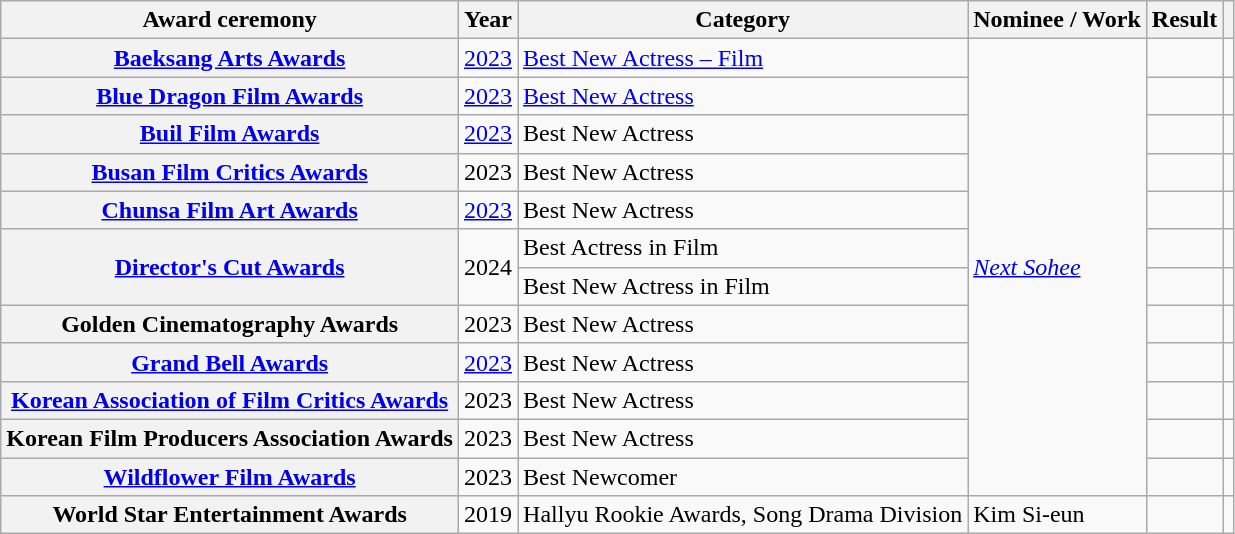<table class="wikitable plainrowheaders sortable">
<tr>
<th scope="col">Award ceremony</th>
<th scope="col">Year</th>
<th scope="col">Category</th>
<th scope="col">Nominee / Work</th>
<th scope="col">Result</th>
<th scope="col" class="unsortable"></th>
</tr>
<tr>
<th scope="row"><a href='#'>Baeksang Arts Awards</a></th>
<td style="text-align:center"><a href='#'>2023</a></td>
<td><a href='#'>Best New Actress – Film</a></td>
<td rowspan="12"><em><a href='#'>Next Sohee</a></em></td>
<td></td>
<td style="text-align:center"></td>
</tr>
<tr>
<th scope="row"><a href='#'>Blue Dragon Film Awards</a></th>
<td style="text-align:center"><a href='#'>2023</a></td>
<td><a href='#'>Best New Actress</a></td>
<td></td>
<td style="text-align:center"></td>
</tr>
<tr>
<th scope="row"><a href='#'>Buil Film Awards</a></th>
<td style="text-align:center"><a href='#'>2023</a></td>
<td>Best New Actress</td>
<td></td>
<td style="text-align:center"></td>
</tr>
<tr>
<th scope="row"><a href='#'>Busan Film Critics Awards</a></th>
<td style="text-align:center">2023</td>
<td>Best New Actress</td>
<td></td>
<td style="text-align:center"></td>
</tr>
<tr>
<th scope="row"><a href='#'>Chunsa Film Art Awards</a></th>
<td style="text-align:center"><a href='#'>2023</a></td>
<td>Best New Actress</td>
<td></td>
<td style="text-align:center"></td>
</tr>
<tr>
<th scope="row" rowspan="2"><a href='#'>Director's Cut Awards</a></th>
<td rowspan="2" style="text-align:center">2024</td>
<td>Best Actress in Film</td>
<td></td>
<td style="text-align:center"></td>
</tr>
<tr>
<td>Best New Actress in Film</td>
<td></td>
<td style="text-align:center"></td>
</tr>
<tr>
<th scope="row">Golden Cinematography Awards</th>
<td style="text-align:center">2023</td>
<td>Best New Actress</td>
<td></td>
<td style="text-align:center"></td>
</tr>
<tr>
<th scope="row"><a href='#'>Grand Bell Awards</a></th>
<td style="text-align:center"><a href='#'>2023</a></td>
<td>Best New Actress</td>
<td></td>
<td style="text-align:center"></td>
</tr>
<tr>
<th scope="row"><a href='#'>Korean Association of Film Critics Awards</a></th>
<td style="text-align:center">2023</td>
<td>Best New Actress</td>
<td></td>
<td style="text-align:center"></td>
</tr>
<tr>
<th scope="row">Korean Film Producers Association Awards</th>
<td style="text-align:center">2023</td>
<td>Best New Actress</td>
<td></td>
<td style="text-align:center"></td>
</tr>
<tr>
<th scope="row"><a href='#'>Wildflower Film Awards</a></th>
<td style="text-align:center">2023</td>
<td>Best Newcomer</td>
<td></td>
<td style="text-align:center"></td>
</tr>
<tr>
<th scope="row">World Star Entertainment Awards</th>
<td style="text-align:center">2019</td>
<td>Hallyu Rookie Awards, Song Drama Division</td>
<td>Kim Si-eun</td>
<td></td>
<td style="text-align:center"></td>
</tr>
</table>
